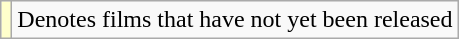<table class="wikitable">
<tr>
<td style="background:#FFFFCC;"></td>
<td>Denotes films that have not yet been released</td>
</tr>
</table>
